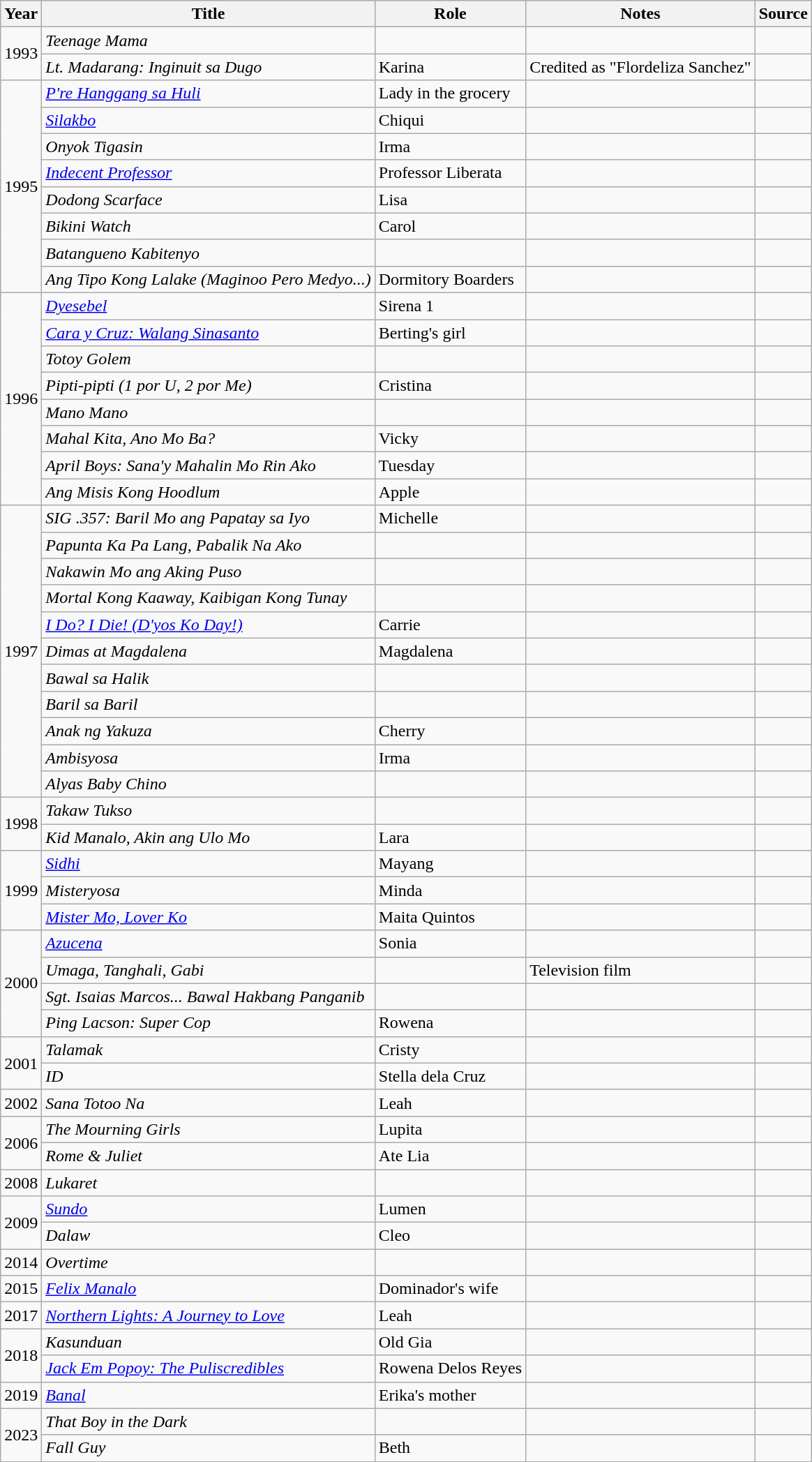<table class="wikitable sortable">
<tr>
<th>Year</th>
<th>Title</th>
<th>Role</th>
<th class="unsortable">Notes</th>
<th class="unsortable">Source</th>
</tr>
<tr>
<td rowspan="2">1993</td>
<td><em>Teenage Mama</em></td>
<td></td>
<td></td>
<td></td>
</tr>
<tr>
<td><em>Lt. Madarang: Inginuit sa Dugo</em></td>
<td>Karina</td>
<td>Credited as "Flordeliza Sanchez"</td>
<td></td>
</tr>
<tr>
<td rowspan="8">1995</td>
<td><em><a href='#'>P're Hanggang sa Huli</a></em> </td>
<td>Lady in the grocery</td>
<td></td>
<td></td>
</tr>
<tr>
<td><em><a href='#'>Silakbo</a></em> </td>
<td>Chiqui</td>
<td></td>
<td></td>
</tr>
<tr>
<td><em>Onyok Tigasin</em></td>
<td>Irma</td>
<td></td>
<td></td>
</tr>
<tr>
<td><em><a href='#'>Indecent Professor</a></em></td>
<td>Professor Liberata</td>
<td></td>
<td></td>
</tr>
<tr>
<td><em>Dodong Scarface</em></td>
<td>Lisa</td>
<td></td>
<td></td>
</tr>
<tr>
<td><em>Bikini Watch</em></td>
<td>Carol</td>
<td></td>
<td></td>
</tr>
<tr>
<td><em>Batangueno Kabitenyo</em></td>
<td></td>
<td></td>
<td></td>
</tr>
<tr>
<td><em>Ang Tipo Kong Lalake (Maginoo Pero Medyo...)</em></td>
<td>Dormitory Boarders</td>
<td></td>
<td></td>
</tr>
<tr>
<td rowspan="8">1996</td>
<td><em><a href='#'>Dyesebel</a></em> </td>
<td>Sirena 1</td>
<td></td>
<td></td>
</tr>
<tr>
<td><em><a href='#'>Cara y Cruz: Walang Sinasanto</a></em> </td>
<td>Berting's girl</td>
<td></td>
<td></td>
</tr>
<tr>
<td><em>Totoy Golem</em> </td>
<td></td>
<td></td>
<td></td>
</tr>
<tr>
<td><em>Pipti-pipti (1 por U, 2 por Me)</em> </td>
<td>Cristina</td>
<td></td>
<td></td>
</tr>
<tr>
<td><em>Mano Mano</em></td>
<td></td>
<td></td>
<td></td>
</tr>
<tr>
<td><em>Mahal Kita, Ano Mo Ba?</em></td>
<td>Vicky</td>
<td></td>
<td></td>
</tr>
<tr>
<td><em>April Boys: Sana'y Mahalin Mo Rin Ako</em></td>
<td>Tuesday</td>
<td></td>
<td></td>
</tr>
<tr>
<td><em>Ang Misis Kong Hoodlum</em></td>
<td>Apple</td>
<td></td>
<td></td>
</tr>
<tr>
<td rowspan="11">1997</td>
<td><em>SIG .357: Baril Mo ang Papatay sa Iyo</em></td>
<td>Michelle</td>
<td></td>
<td></td>
</tr>
<tr>
<td><em>Papunta Ka Pa Lang, Pabalik Na Ako</em></td>
<td></td>
<td></td>
<td></td>
</tr>
<tr>
<td><em>Nakawin Mo ang Aking Puso</em></td>
<td></td>
<td></td>
<td></td>
</tr>
<tr>
<td><em>Mortal Kong Kaaway, Kaibigan Kong Tunay</em></td>
<td></td>
<td></td>
<td></td>
</tr>
<tr>
<td><em><a href='#'>I Do? I Die! (D'yos Ko Day!)</a></em></td>
<td>Carrie</td>
<td></td>
<td></td>
</tr>
<tr>
<td><em>Dimas at Magdalena</em></td>
<td>Magdalena</td>
<td></td>
<td></td>
</tr>
<tr>
<td><em>Bawal sa Halik</em></td>
<td></td>
<td></td>
<td></td>
</tr>
<tr>
<td><em>Baril sa Baril</em></td>
<td></td>
<td></td>
<td></td>
</tr>
<tr>
<td><em>Anak ng Yakuza</em></td>
<td>Cherry</td>
<td></td>
<td></td>
</tr>
<tr>
<td><em>Ambisyosa</em></td>
<td>Irma</td>
<td></td>
<td></td>
</tr>
<tr>
<td><em>Alyas Baby Chino</em></td>
<td></td>
<td></td>
<td></td>
</tr>
<tr>
<td rowspan="2">1998</td>
<td><em>Takaw Tukso</em></td>
<td></td>
<td></td>
<td></td>
</tr>
<tr>
<td><em>Kid Manalo, Akin ang Ulo Mo</em></td>
<td>Lara</td>
<td></td>
<td></td>
</tr>
<tr>
<td rowspan="3">1999</td>
<td><em><a href='#'>Sidhi</a></em> </td>
<td>Mayang</td>
<td></td>
<td></td>
</tr>
<tr>
<td><em>Misteryosa</em></td>
<td>Minda</td>
<td></td>
<td></td>
</tr>
<tr>
<td><em><a href='#'>Mister Mo, Lover Ko</a></em> </td>
<td>Maita Quintos</td>
<td></td>
<td></td>
</tr>
<tr>
<td rowspan="4">2000</td>
<td><em><a href='#'>Azucena</a></em></td>
<td>Sonia</td>
<td></td>
<td></td>
</tr>
<tr>
<td><em>Umaga, Tanghali, Gabi</em></td>
<td></td>
<td>Television film</td>
<td></td>
</tr>
<tr>
<td><em>Sgt. Isaias Marcos... Bawal Hakbang Panganib</em></td>
<td></td>
<td></td>
<td></td>
</tr>
<tr>
<td><em>Ping Lacson: Super Cop</em></td>
<td>Rowena</td>
<td></td>
<td></td>
</tr>
<tr>
<td rowspan="2">2001</td>
<td><em>Talamak</em></td>
<td>Cristy</td>
<td></td>
<td></td>
</tr>
<tr>
<td><em>ID</em></td>
<td>Stella dela Cruz</td>
<td></td>
<td></td>
</tr>
<tr>
<td>2002</td>
<td><em>Sana Totoo Na</em></td>
<td>Leah</td>
<td></td>
<td></td>
</tr>
<tr>
<td rowspan="2">2006</td>
<td><em>The Mourning Girls</em></td>
<td>Lupita</td>
<td></td>
<td></td>
</tr>
<tr>
<td><em>Rome & Juliet</em></td>
<td>Ate Lia</td>
<td></td>
<td></td>
</tr>
<tr>
<td>2008</td>
<td><em>Lukaret</em></td>
<td></td>
<td></td>
<td></td>
</tr>
<tr>
<td rowspan="2">2009</td>
<td><em><a href='#'>Sundo</a></em></td>
<td>Lumen</td>
<td></td>
<td></td>
</tr>
<tr>
<td><em>Dalaw</em></td>
<td>Cleo</td>
<td></td>
<td></td>
</tr>
<tr>
<td>2014</td>
<td><em>Overtime</em></td>
<td></td>
<td></td>
<td></td>
</tr>
<tr>
<td>2015</td>
<td><em><a href='#'>Felix Manalo</a></em></td>
<td>Dominador's wife</td>
<td></td>
<td></td>
</tr>
<tr>
<td>2017</td>
<td><em><a href='#'>Northern Lights: A Journey to Love</a></em></td>
<td>Leah</td>
<td></td>
<td></td>
</tr>
<tr>
<td rowspan="2">2018</td>
<td><em>Kasunduan</em></td>
<td>Old Gia</td>
<td></td>
<td></td>
</tr>
<tr>
<td><em><a href='#'>Jack Em Popoy: The Puliscredibles</a></em></td>
<td>Rowena Delos Reyes</td>
<td></td>
<td></td>
</tr>
<tr>
<td>2019</td>
<td><em><a href='#'>Banal</a></em></td>
<td>Erika's mother</td>
<td></td>
<td></td>
</tr>
<tr>
<td rowspan="2">2023</td>
<td><em>That Boy in the Dark</em></td>
<td></td>
<td></td>
<td></td>
</tr>
<tr>
<td><em>Fall Guy</em></td>
<td>Beth</td>
<td></td>
<td></td>
</tr>
</table>
